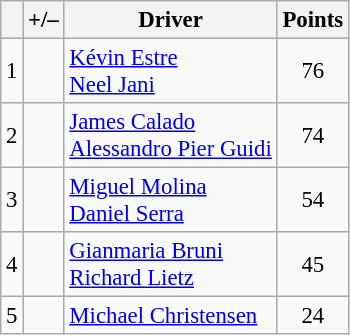<table class="wikitable" style="font-size: 95%;">
<tr>
<th scope="col"></th>
<th scope="col">+/–</th>
<th scope="col">Driver</th>
<th scope="col">Points</th>
</tr>
<tr>
<td align="center">1</td>
<td align="left"></td>
<td> <a href='#'>Kévin Estre</a><br> <a href='#'>Neel Jani</a></td>
<td align="center">76</td>
</tr>
<tr>
<td align="center">2</td>
<td align="left"></td>
<td> <a href='#'>James Calado</a><br> <a href='#'>Alessandro Pier Guidi</a></td>
<td align="center">74</td>
</tr>
<tr>
<td align="center">3</td>
<td align="left"></td>
<td> <a href='#'>Miguel Molina</a><br> <a href='#'>Daniel Serra</a></td>
<td align="center">54</td>
</tr>
<tr>
<td align="center">4</td>
<td align="left"></td>
<td> <a href='#'>Gianmaria Bruni</a><br> <a href='#'>Richard Lietz</a></td>
<td align="center">45</td>
</tr>
<tr>
<td align="center">5</td>
<td align="left"></td>
<td> <a href='#'>Michael Christensen</a></td>
<td align="center">24</td>
</tr>
</table>
